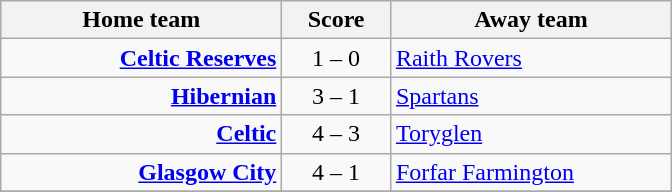<table class="wikitable" style="border-collapse: collapse;">
<tr>
<th align="right" width="180">Home team</th>
<th align="center" width="65"> Score </th>
<th align="left" width="180">Away team</th>
</tr>
<tr>
<td style="text-align: right;"><strong><a href='#'>Celtic Reserves</a></strong></td>
<td style="text-align: center;">1 – 0</td>
<td style="text-align: left;"><a href='#'>Raith Rovers</a></td>
</tr>
<tr>
<td style="text-align: right;"><strong><a href='#'>Hibernian</a></strong></td>
<td style="text-align: center;">3 – 1</td>
<td style="text-align: left;"><a href='#'>Spartans</a></td>
</tr>
<tr>
<td style="text-align: right;"><strong><a href='#'>Celtic</a></strong></td>
<td style="text-align: center;">4 – 3</td>
<td style="text-align: left;"><a href='#'>Toryglen</a></td>
</tr>
<tr>
<td style="text-align: right;"><strong><a href='#'>Glasgow City</a></strong></td>
<td style="text-align: center;">4 – 1</td>
<td style="text-align: left;"><a href='#'>Forfar Farmington</a></td>
</tr>
<tr>
</tr>
</table>
